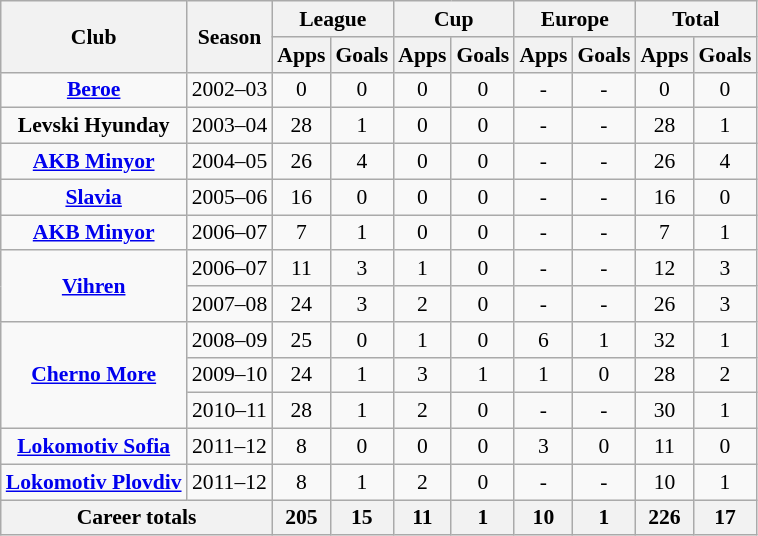<table class="wikitable" style="font-size:90%; text-align: center;">
<tr>
<th rowspan="2">Club</th>
<th rowspan="2">Season</th>
<th colspan="2">League</th>
<th colspan="2">Cup</th>
<th colspan="2">Europe</th>
<th colspan="2">Total</th>
</tr>
<tr>
<th>Apps</th>
<th>Goals</th>
<th>Apps</th>
<th>Goals</th>
<th>Apps</th>
<th>Goals</th>
<th>Apps</th>
<th>Goals</th>
</tr>
<tr>
<td rowspan="1" valign="center"><strong><a href='#'>Beroe</a></strong></td>
<td>2002–03</td>
<td>0</td>
<td>0</td>
<td>0</td>
<td>0</td>
<td>-</td>
<td>-</td>
<td>0</td>
<td>0</td>
</tr>
<tr>
<td rowspan="1" valign="center"><strong>Levski Hyunday</strong></td>
<td>2003–04</td>
<td>28</td>
<td>1</td>
<td>0</td>
<td>0</td>
<td>-</td>
<td>-</td>
<td>28</td>
<td>1</td>
</tr>
<tr>
<td rowspan="1" valign="center"><strong><a href='#'>AKB Minyor</a></strong></td>
<td>2004–05</td>
<td>26</td>
<td>4</td>
<td>0</td>
<td>0</td>
<td>-</td>
<td>-</td>
<td>26</td>
<td>4</td>
</tr>
<tr>
<td rowspan="1" valign="center"><strong><a href='#'>Slavia</a></strong></td>
<td>2005–06</td>
<td>16</td>
<td>0</td>
<td>0</td>
<td>0</td>
<td>-</td>
<td>-</td>
<td>16</td>
<td>0</td>
</tr>
<tr>
<td rowspan="1" valign="center"><strong><a href='#'>AKB Minyor</a></strong></td>
<td>2006–07</td>
<td>7</td>
<td>1</td>
<td>0</td>
<td>0</td>
<td>-</td>
<td>-</td>
<td>7</td>
<td>1</td>
</tr>
<tr>
<td rowspan="2" valign="center"><strong><a href='#'>Vihren</a></strong></td>
<td>2006–07</td>
<td>11</td>
<td>3</td>
<td>1</td>
<td>0</td>
<td>-</td>
<td>-</td>
<td>12</td>
<td>3</td>
</tr>
<tr>
<td>2007–08</td>
<td>24</td>
<td>3</td>
<td>2</td>
<td>0</td>
<td>-</td>
<td>-</td>
<td>26</td>
<td>3</td>
</tr>
<tr>
<td rowspan="3" valign="center"><strong><a href='#'>Cherno More</a></strong></td>
<td>2008–09</td>
<td>25</td>
<td>0</td>
<td>1</td>
<td>0</td>
<td>6</td>
<td>1</td>
<td>32</td>
<td>1</td>
</tr>
<tr>
<td>2009–10</td>
<td>24</td>
<td>1</td>
<td>3</td>
<td>1</td>
<td>1</td>
<td>0</td>
<td>28</td>
<td>2</td>
</tr>
<tr>
<td>2010–11</td>
<td>28</td>
<td>1</td>
<td>2</td>
<td>0</td>
<td>-</td>
<td>-</td>
<td>30</td>
<td>1</td>
</tr>
<tr>
<td rowspan="1" valign="center"><strong><a href='#'>Lokomotiv Sofia</a></strong></td>
<td>2011–12</td>
<td>8</td>
<td>0</td>
<td>0</td>
<td>0</td>
<td>3</td>
<td>0</td>
<td>11</td>
<td>0</td>
</tr>
<tr>
<td rowspan="1" valign="center"><strong><a href='#'>Lokomotiv Plovdiv</a></strong></td>
<td>2011–12</td>
<td>8</td>
<td>1</td>
<td>2</td>
<td>0</td>
<td>-</td>
<td>-</td>
<td>10</td>
<td>1</td>
</tr>
<tr>
<th colspan="2">Career totals</th>
<th>205</th>
<th>15</th>
<th>11</th>
<th>1</th>
<th>10</th>
<th>1</th>
<th>226</th>
<th>17</th>
</tr>
</table>
